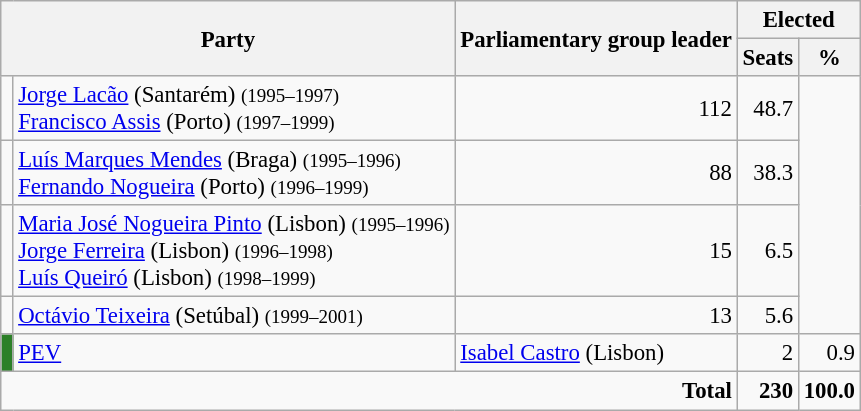<table class="wikitable" style="text-align:right; font-size:95%;">
<tr>
<th colspan="2" rowspan="2">Party</th>
<th rowspan="2">Parliamentary group leader</th>
<th colspan="2">Elected</th>
</tr>
<tr>
<th>Seats</th>
<th>%</th>
</tr>
<tr>
<td></td>
<td align="left"><a href='#'>Jorge Lacão</a> (Santarém) <small>(1995–1997)</small><br><a href='#'>Francisco Assis</a> (Porto) <small>(1997–1999)</small></td>
<td align="right">112</td>
<td align="right">48.7</td>
</tr>
<tr>
<td></td>
<td align="left"><a href='#'>Luís Marques Mendes</a> (Braga) <small>(1995–1996)</small><br><a href='#'>Fernando Nogueira</a> (Porto) <small>(1996–1999)</small></td>
<td align="right">88</td>
<td align="right">38.3</td>
</tr>
<tr>
<td></td>
<td align="left"><a href='#'>Maria José Nogueira Pinto</a> (Lisbon) <small>(1995–1996)</small><br><a href='#'>Jorge Ferreira</a> (Lisbon) <small>(1996–1998)</small><br><a href='#'>Luís Queiró</a> (Lisbon) <small>(1998–1999)</small></td>
<td align="right">15</td>
<td align="right">6.5</td>
</tr>
<tr>
<td></td>
<td align="left"><a href='#'>Octávio Teixeira</a> (Setúbal) <small>(1999–2001)</small></td>
<td align="right">13</td>
<td align="right">5.6</td>
</tr>
<tr>
<td style="width:1px; background:#2C8028; text-align:center;"></td>
<td style="text-align:left;"><a href='#'>PEV</a></td>
<td align="left"><a href='#'>Isabel Castro</a> (Lisbon)</td>
<td align="right">2</td>
<td align="right">0.9</td>
</tr>
<tr>
<td colspan="3"> <strong>Total</strong></td>
<td align="right"><strong>230</strong></td>
<td align="right"><strong>100.0</strong></td>
</tr>
</table>
